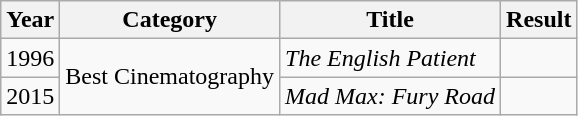<table class="wikitable">
<tr>
<th>Year</th>
<th>Category</th>
<th>Title</th>
<th>Result</th>
</tr>
<tr>
<td>1996</td>
<td rowspan=2>Best Cinematography</td>
<td><em>The English Patient</em></td>
<td></td>
</tr>
<tr>
<td>2015</td>
<td><em>Mad Max: Fury Road</em></td>
<td></td>
</tr>
</table>
